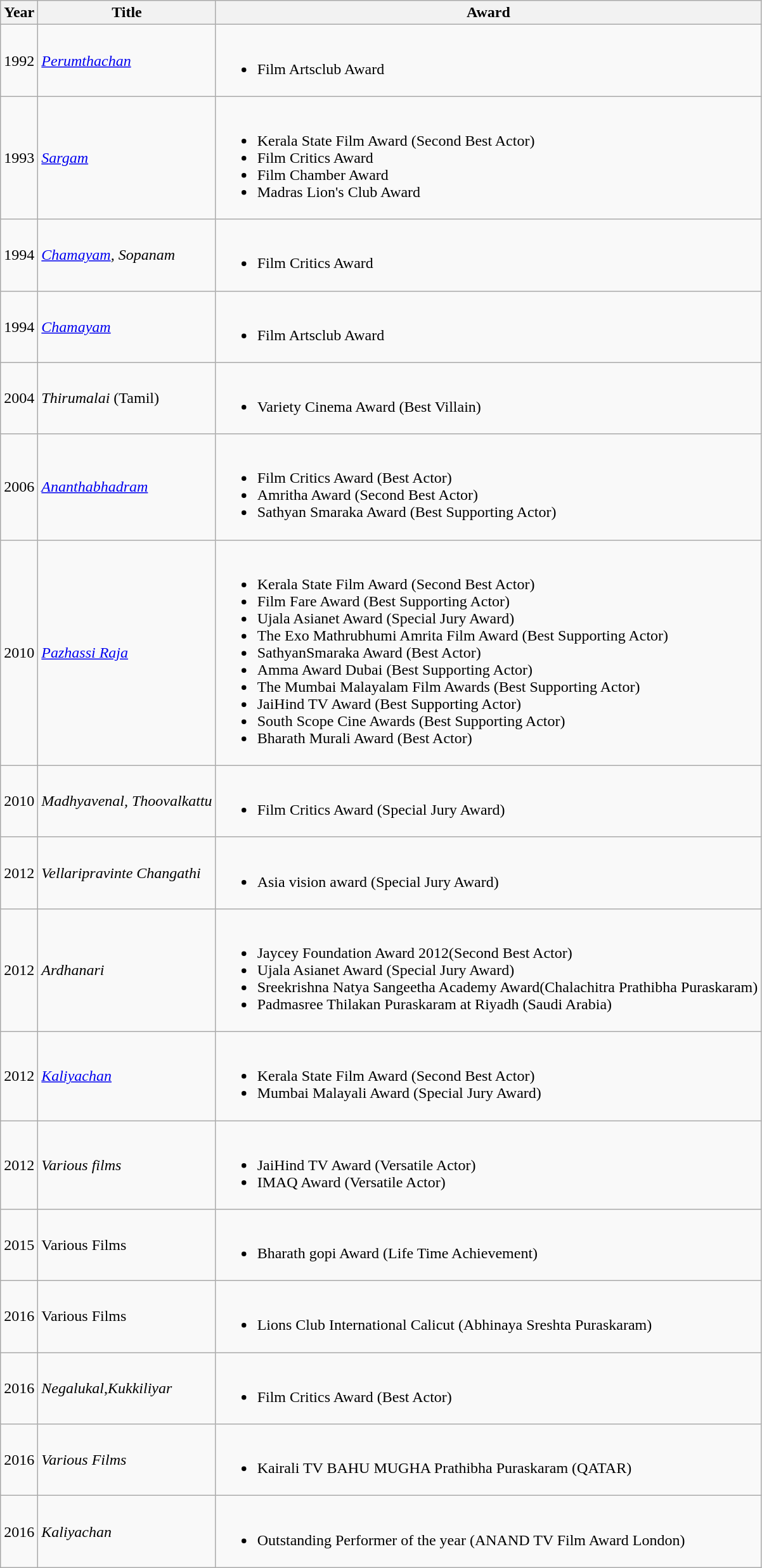<table class="wikitable sortable">
<tr>
<th scope="col">Year</th>
<th scope="col">Title</th>
<th scope="col">Award</th>
</tr>
<tr>
<td>1992</td>
<td><em><a href='#'>Perumthachan</a></em></td>
<td><br><ul><li>Film Artsclub Award</li></ul></td>
</tr>
<tr>
<td>1993</td>
<td><em><a href='#'>Sargam</a></em></td>
<td><br><ul><li>Kerala State Film Award (Second Best Actor)</li><li>Film Critics Award</li><li>Film Chamber Award</li><li>Madras Lion's Club Award</li></ul></td>
</tr>
<tr>
<td>1994</td>
<td><em><a href='#'>Chamayam</a>, Sopanam</em></td>
<td><br><ul><li>Film Critics Award</li></ul></td>
</tr>
<tr>
<td>1994</td>
<td><em><a href='#'>Chamayam</a></em></td>
<td><br><ul><li>Film Artsclub Award</li></ul></td>
</tr>
<tr>
<td>2004</td>
<td><em>Thirumalai</em> (Tamil)</td>
<td><br><ul><li>Variety Cinema Award (Best Villain)</li></ul></td>
</tr>
<tr>
<td>2006</td>
<td><em><a href='#'>Ananthabhadram</a></em></td>
<td><br><ul><li>Film Critics Award (Best Actor)</li><li>Amritha Award (Second Best Actor)</li><li>Sathyan Smaraka Award (Best Supporting Actor)</li></ul></td>
</tr>
<tr>
<td>2010</td>
<td><em><a href='#'>Pazhassi Raja</a></em></td>
<td><br><ul><li>Kerala State Film Award (Second Best Actor)</li><li>Film Fare Award (Best Supporting Actor)</li><li>Ujala Asianet Award (Special Jury Award)</li><li>The Exo Mathrubhumi Amrita Film Award (Best Supporting Actor)</li><li>SathyanSmaraka Award (Best Actor)</li><li>Amma Award Dubai (Best Supporting Actor)</li><li>The Mumbai Malayalam Film Awards (Best Supporting Actor)</li><li>JaiHind TV Award (Best Supporting Actor)</li><li>South Scope Cine Awards (Best Supporting Actor)</li><li>Bharath Murali Award (Best Actor)</li></ul></td>
</tr>
<tr>
<td>2010</td>
<td><em>Madhyavenal, Thoovalkattu</em></td>
<td><br><ul><li>Film Critics Award (Special Jury Award)</li></ul></td>
</tr>
<tr>
<td>2012</td>
<td><em>Vellaripravinte Changathi</em></td>
<td><br><ul><li>Asia vision award (Special Jury Award)</li></ul></td>
</tr>
<tr>
<td>2012</td>
<td><em>Ardhanari</em></td>
<td><br><ul><li>Jaycey Foundation Award 2012(Second Best Actor)</li><li>Ujala Asianet Award (Special Jury Award)</li><li>Sreekrishna Natya Sangeetha Academy Award(Chalachitra Prathibha Puraskaram)</li><li>Padmasree Thilakan Puraskaram at Riyadh (Saudi Arabia)</li></ul></td>
</tr>
<tr>
<td>2012</td>
<td><em><a href='#'>Kaliyachan</a></em></td>
<td><br><ul><li>Kerala State Film Award (Second Best Actor)</li><li>Mumbai Malayali Award (Special Jury Award)</li></ul></td>
</tr>
<tr>
<td>2012</td>
<td><em>Various films</em></td>
<td><br><ul><li>JaiHind TV Award  (Versatile Actor)</li><li>IMAQ Award (Versatile Actor)</li></ul></td>
</tr>
<tr>
<td>2015</td>
<td>Various Films</td>
<td><br><ul><li>Bharath gopi Award (Life Time Achievement)</li></ul></td>
</tr>
<tr>
<td>2016</td>
<td>Various Films</td>
<td><br><ul><li>Lions Club International Calicut  (Abhinaya Sreshta Puraskaram)</li></ul></td>
</tr>
<tr>
<td>2016</td>
<td><em>Negalukal</em>,<em>Kukkiliyar</em></td>
<td><br><ul><li>Film Critics Award (Best Actor)</li></ul></td>
</tr>
<tr>
<td>2016</td>
<td><em>Various Films</em></td>
<td><br><ul><li>Kairali TV BAHU MUGHA Prathibha Puraskaram (QATAR)</li></ul></td>
</tr>
<tr>
<td>2016</td>
<td><em>Kaliyachan</em></td>
<td><br><ul><li>Outstanding Performer of the year (ANAND TV Film Award London)</li></ul></td>
</tr>
</table>
